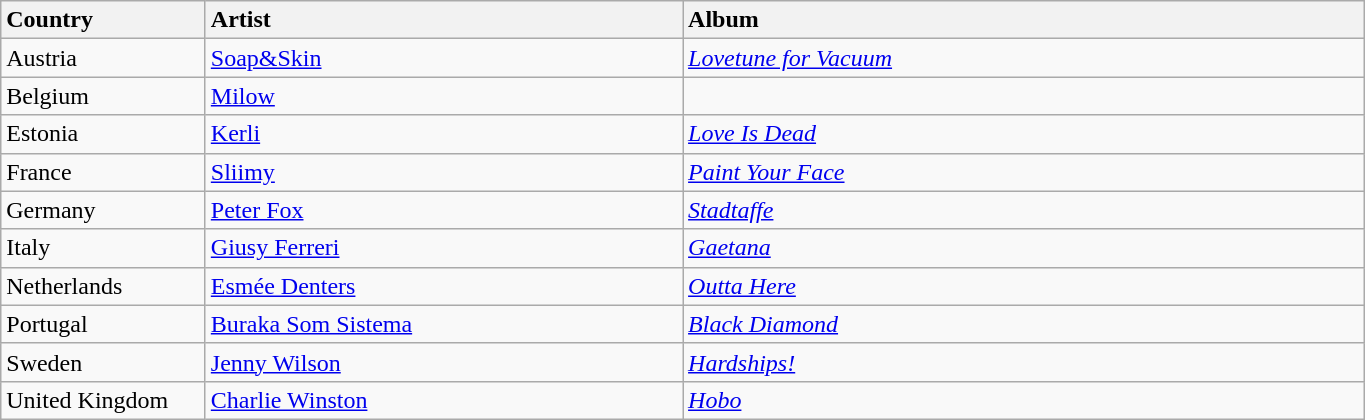<table class="wikitable" style="width:72%;">
<tr>
<th style="width:15%; text-align:left;">Country</th>
<th style="width:35%; text-align:left;">Artist</th>
<th style="width:50%; text-align:left;">Album</th>
</tr>
<tr>
<td>Austria</td>
<td><a href='#'>Soap&Skin</a></td>
<td><em><a href='#'>Lovetune for Vacuum</a></em></td>
</tr>
<tr>
<td>Belgium</td>
<td><a href='#'>Milow</a></td>
<td></td>
</tr>
<tr>
<td>Estonia</td>
<td><a href='#'>Kerli</a></td>
<td><em><a href='#'>Love Is Dead</a></em></td>
</tr>
<tr>
<td>France</td>
<td><a href='#'>Sliimy</a></td>
<td><em><a href='#'>Paint Your Face</a></em></td>
</tr>
<tr>
<td>Germany</td>
<td><a href='#'>Peter Fox</a></td>
<td><em><a href='#'>Stadtaffe</a></em></td>
</tr>
<tr>
<td>Italy</td>
<td><a href='#'>Giusy Ferreri</a></td>
<td><em><a href='#'>Gaetana</a></em></td>
</tr>
<tr>
<td>Netherlands</td>
<td><a href='#'>Esmée Denters</a></td>
<td><em><a href='#'>Outta Here</a></em></td>
</tr>
<tr>
<td>Portugal</td>
<td><a href='#'>Buraka Som Sistema</a></td>
<td><em><a href='#'>Black Diamond</a></em></td>
</tr>
<tr>
<td>Sweden</td>
<td><a href='#'>Jenny Wilson</a></td>
<td><em><a href='#'>Hardships!</a></em></td>
</tr>
<tr>
<td>United Kingdom</td>
<td><a href='#'>Charlie Winston</a></td>
<td><em><a href='#'>Hobo</a></em></td>
</tr>
</table>
